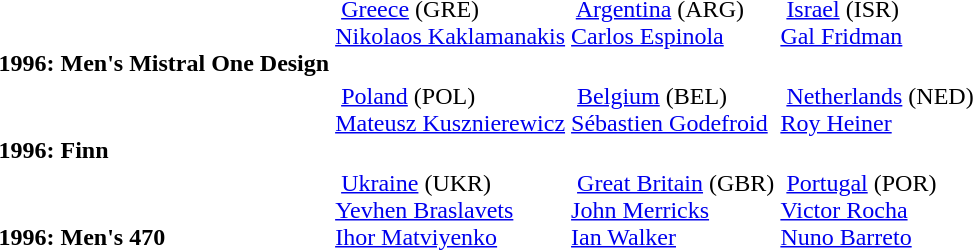<table>
<tr>
<td style="align:center;"><br><br><strong>1996: Men's Mistral One Design</strong> <br></td>
<td style="vertical-align:top;"> <a href='#'>Greece</a> <span>(GRE)</span><br><a href='#'>Nikolaos Kaklamanakis</a></td>
<td style="vertical-align:top;"> <a href='#'>Argentina</a> <span>(ARG)</span><br><a href='#'>Carlos Espinola</a></td>
<td style="vertical-align:top;"> <a href='#'>Israel</a> <span>(ISR)</span><br><a href='#'>Gal Fridman</a></td>
</tr>
<tr>
<td style="align:center;"><br><br><strong>1996: Finn</strong> <br></td>
<td style="vertical-align:top;"> <a href='#'>Poland</a> <span>(POL)</span><br><a href='#'>Mateusz Kusznierewicz</a></td>
<td style="vertical-align:top;"> <a href='#'>Belgium</a> <span>(BEL)</span><br><a href='#'>Sébastien Godefroid</a></td>
<td style="vertical-align:top;"> <a href='#'>Netherlands</a> <span>(NED)</span><br><a href='#'>Roy Heiner</a></td>
</tr>
<tr>
<td style="align:center;"><br><br><strong>1996: Men's 470</strong> <br></td>
<td style="vertical-align:top;"> <a href='#'>Ukraine</a> <span>(UKR)</span><br><a href='#'>Yevhen Braslavets</a><br><a href='#'>Ihor Matviyenko</a></td>
<td style="vertical-align:top;"> <a href='#'>Great Britain</a> <span>(GBR)</span><br><a href='#'>John Merricks</a><br><a href='#'>Ian Walker</a></td>
<td style="vertical-align:top;"> <a href='#'>Portugal</a> <span>(POR)</span><br><a href='#'>Victor Rocha</a><br><a href='#'>Nuno Barreto</a></td>
</tr>
</table>
